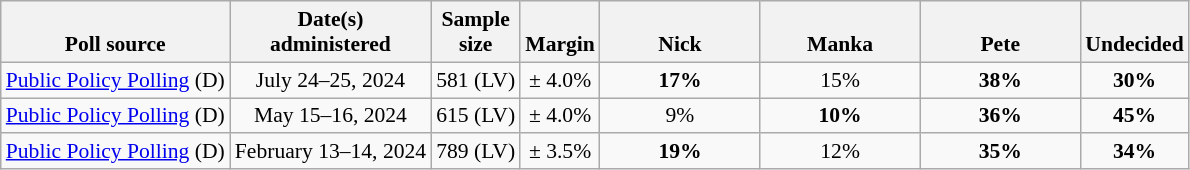<table class="wikitable" style="font-size:90%;text-align:center;">
<tr valign=bottom>
<th>Poll source</th>
<th>Date(s)<br>administered</th>
<th>Sample<br>size</th>
<th>Margin<br></th>
<th style="width:100px;">Nick<br></th>
<th style="width:100px;">Manka<br></th>
<th style="width:100px;">Pete<br></th>
<th>Undecided</th>
</tr>
<tr>
<td style="text-align:left;"><a href='#'>Public Policy Polling</a> (D)</td>
<td>July 24–25, 2024</td>
<td>581 (LV)</td>
<td>± 4.0%</td>
<td><strong>17%</strong></td>
<td>15%</td>
<td><strong>38%</strong></td>
<td><strong>30%</strong></td>
</tr>
<tr>
<td style="text-align:left;"><a href='#'>Public Policy Polling</a> (D)</td>
<td>May 15–16, 2024</td>
<td>615 (LV)</td>
<td>± 4.0%</td>
<td>9%</td>
<td><strong>10%</strong></td>
<td><strong>36%</strong></td>
<td><strong>45%</strong></td>
</tr>
<tr>
<td style="text-align:left;"><a href='#'>Public Policy Polling</a> (D)</td>
<td>February 13–14, 2024</td>
<td>789 (LV)</td>
<td>± 3.5%</td>
<td><strong>19%</strong></td>
<td>12%</td>
<td><strong>35%</strong></td>
<td><strong>34%</strong></td>
</tr>
</table>
